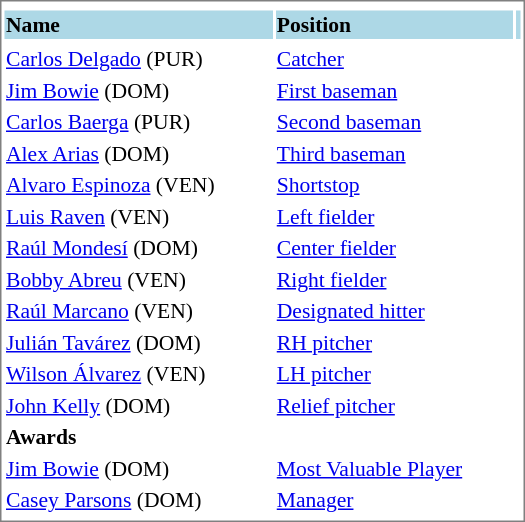<table cellpadding="1" width="350px" style="font-size: 90%; border: 1px solid gray;">
<tr align="center" style="font-size: larger;">
<td colspan=6></td>
</tr>
<tr style="background:lightblue;">
<td><strong>Name</strong></td>
<td><strong>Position</strong></td>
<td></td>
</tr>
<tr align="center" style="vertical-align: middle;" style="background:lightblue;">
</tr>
<tr>
<td><a href='#'>Carlos Delgado</a> (PUR)</td>
<td><a href='#'>Catcher</a></td>
</tr>
<tr>
<td><a href='#'>Jim Bowie</a> (DOM)</td>
<td><a href='#'>First baseman</a></td>
</tr>
<tr>
<td><a href='#'>Carlos Baerga</a> (PUR)</td>
<td><a href='#'>Second baseman</a></td>
</tr>
<tr>
<td><a href='#'>Alex Arias</a> (DOM)</td>
<td><a href='#'>Third baseman</a></td>
</tr>
<tr>
<td><a href='#'>Alvaro Espinoza</a> (VEN)</td>
<td><a href='#'>Shortstop</a></td>
</tr>
<tr>
<td><a href='#'>Luis Raven</a> (VEN)</td>
<td><a href='#'>Left fielder</a></td>
</tr>
<tr>
<td><a href='#'>Raúl Mondesí</a> (DOM)</td>
<td><a href='#'>Center fielder</a></td>
</tr>
<tr>
<td><a href='#'>Bobby Abreu</a> (VEN)</td>
<td><a href='#'>Right fielder</a></td>
</tr>
<tr>
<td><a href='#'>Raúl Marcano</a> (VEN)</td>
<td><a href='#'>Designated hitter</a></td>
</tr>
<tr>
<td><a href='#'>Julián Tavárez</a> (DOM)</td>
<td><a href='#'>RH pitcher</a></td>
</tr>
<tr>
<td><a href='#'>Wilson Álvarez</a> (VEN)</td>
<td><a href='#'>LH pitcher</a></td>
</tr>
<tr>
<td><a href='#'>John Kelly</a> (DOM)</td>
<td><a href='#'>Relief pitcher</a></td>
</tr>
<tr>
<td><strong>Awards</strong></td>
</tr>
<tr>
<td><a href='#'>Jim Bowie</a> (DOM)</td>
<td><a href='#'>Most Valuable Player</a></td>
</tr>
<tr>
<td><a href='#'>Casey Parsons</a> (DOM)</td>
<td><a href='#'>Manager</a></td>
</tr>
<tr>
</tr>
</table>
